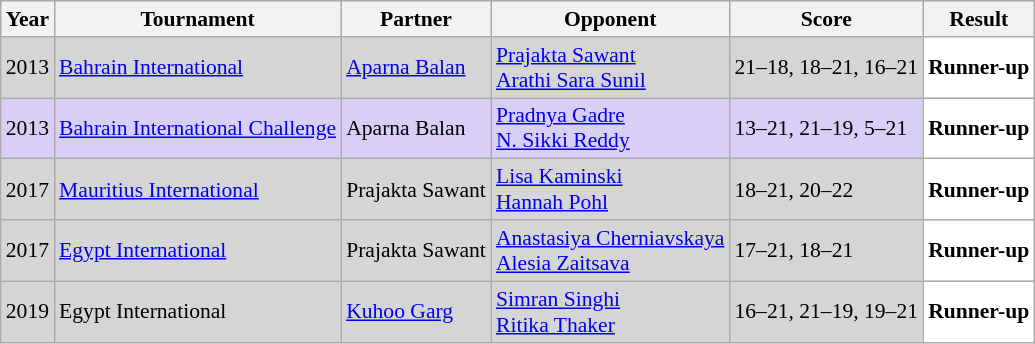<table class="sortable wikitable" style="font-size: 90%;">
<tr>
<th>Year</th>
<th>Tournament</th>
<th>Partner</th>
<th>Opponent</th>
<th>Score</th>
<th>Result</th>
</tr>
<tr style="background:#D5D5D5">
<td align="center">2013</td>
<td align="left"><a href='#'>Bahrain International</a></td>
<td align="left"> <a href='#'>Aparna Balan</a></td>
<td align="left"> <a href='#'>Prajakta Sawant</a><br> <a href='#'>Arathi Sara Sunil</a></td>
<td align="left">21–18, 18–21, 16–21</td>
<td style="text-align:left; background:white"> <strong>Runner-up</strong></td>
</tr>
<tr style="background:#D8CEF6">
<td align="center">2013</td>
<td align="left"><a href='#'>Bahrain International Challenge</a></td>
<td align="left"> Aparna Balan</td>
<td align="left"> <a href='#'>Pradnya Gadre</a><br> <a href='#'>N. Sikki Reddy</a></td>
<td align="left">13–21, 21–19, 5–21</td>
<td style="text-align:left; background:white"> <strong>Runner-up</strong></td>
</tr>
<tr style="background:#D5D5D5">
<td align="center">2017</td>
<td align="left"><a href='#'>Mauritius International</a></td>
<td align="left"> Prajakta Sawant</td>
<td align="left"> <a href='#'>Lisa Kaminski</a><br> <a href='#'>Hannah Pohl</a></td>
<td align="left">18–21, 20–22</td>
<td style="text-align:left; background:white"> <strong>Runner-up</strong></td>
</tr>
<tr style="background:#D5D5D5">
<td align="center">2017</td>
<td align="left"><a href='#'>Egypt International</a></td>
<td align="left"> Prajakta Sawant</td>
<td align="left"> <a href='#'>Anastasiya Cherniavskaya</a><br> <a href='#'>Alesia Zaitsava</a></td>
<td align="left">17–21, 18–21</td>
<td style="text-align:left; background:white"> <strong>Runner-up</strong></td>
</tr>
<tr style="background:#D5D5D5">
<td align="center">2019</td>
<td align="left">Egypt International</td>
<td align="left"> <a href='#'>Kuhoo Garg</a></td>
<td align="left"> <a href='#'>Simran Singhi</a><br> <a href='#'>Ritika Thaker</a></td>
<td align="left">16–21, 21–19, 19–21</td>
<td style="text-align:left; background:white"> <strong>Runner-up</strong></td>
</tr>
</table>
